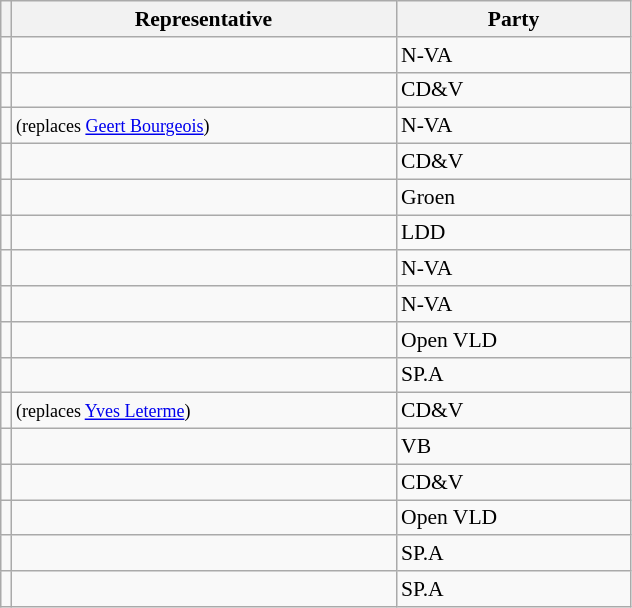<table class="sortable wikitable" style="text-align:left; font-size:90%">
<tr>
<th></th>
<th width="250">Representative</th>
<th width="150">Party</th>
</tr>
<tr>
<td></td>
<td align=left></td>
<td>N-VA</td>
</tr>
<tr>
<td></td>
<td align=left></td>
<td>CD&V</td>
</tr>
<tr>
<td></td>
<td align=left> <small>(replaces <a href='#'>Geert Bourgeois</a>)</small></td>
<td>N-VA</td>
</tr>
<tr>
<td></td>
<td align=left></td>
<td>CD&V</td>
</tr>
<tr>
<td></td>
<td align=left></td>
<td>Groen</td>
</tr>
<tr>
<td></td>
<td align=left></td>
<td>LDD</td>
</tr>
<tr>
<td></td>
<td align=left></td>
<td>N-VA</td>
</tr>
<tr>
<td></td>
<td align=left></td>
<td>N-VA</td>
</tr>
<tr>
<td></td>
<td align=left></td>
<td>Open VLD</td>
</tr>
<tr>
<td></td>
<td align=left></td>
<td>SP.A</td>
</tr>
<tr>
<td></td>
<td align=left> <small>(replaces <a href='#'>Yves Leterme</a>)</small></td>
<td>CD&V</td>
</tr>
<tr>
<td></td>
<td align=left></td>
<td>VB</td>
</tr>
<tr>
<td></td>
<td align=left></td>
<td>CD&V</td>
</tr>
<tr>
<td></td>
<td align=left></td>
<td>Open VLD</td>
</tr>
<tr>
<td></td>
<td align=left></td>
<td>SP.A</td>
</tr>
<tr>
<td></td>
<td align=left></td>
<td>SP.A</td>
</tr>
</table>
